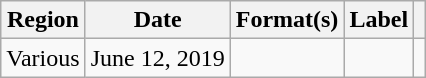<table class="wikitable plainrowheaders">
<tr>
<th scope="col">Region</th>
<th scope="col">Date</th>
<th scope="col">Format(s)</th>
<th scope="col">Label</th>
<th scope="col"></th>
</tr>
<tr>
<td>Various</td>
<td>June 12, 2019</td>
<td></td>
<td></td>
<td align="center"></td>
</tr>
</table>
